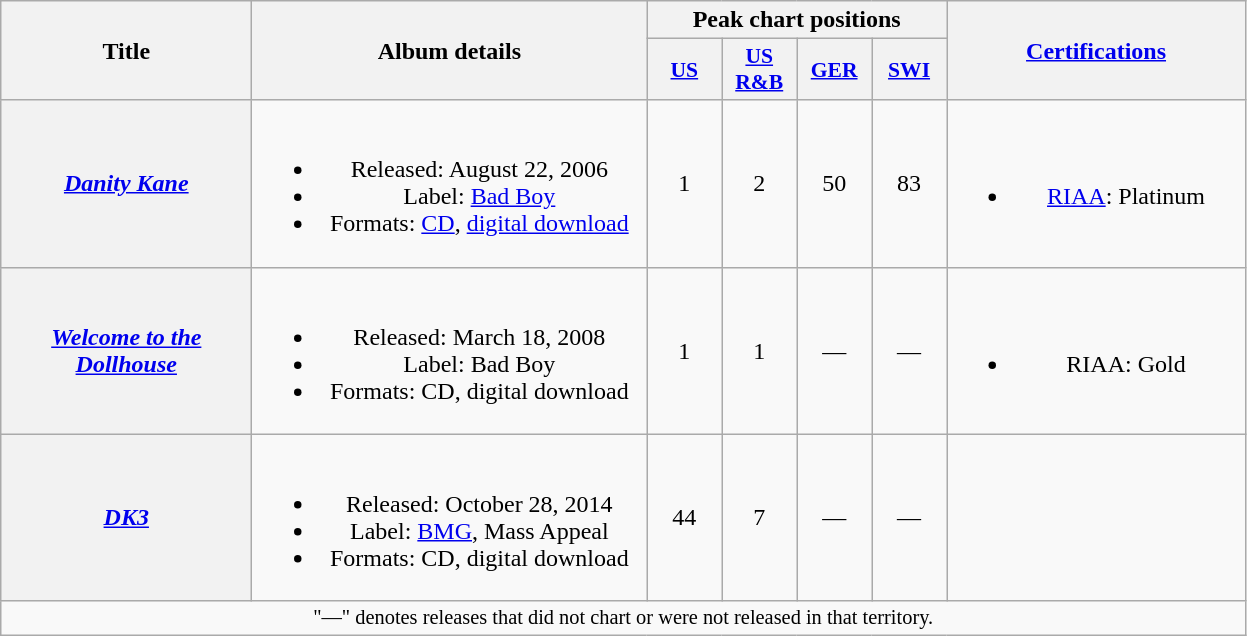<table class="wikitable plainrowheaders" style="text-align:center;">
<tr>
<th scope="col" rowspan="2" style="width:10em;">Title</th>
<th scope="col" rowspan="2" style="width:16em;">Album details</th>
<th scope="col" colspan="4">Peak chart positions</th>
<th scope="col" rowspan="2" style="width:12em;"><a href='#'>Certifications</a></th>
</tr>
<tr>
<th scope="col" style="width:3em;font-size:90%;"><a href='#'>US</a><br></th>
<th scope="col" style="width:3em;font-size:90%;"><a href='#'>US<br>R&B</a><br></th>
<th scope="col" style="width:3em;font-size:90%;"><a href='#'>GER</a><br></th>
<th scope="col" style="width:3em;font-size:90%;"><a href='#'>SWI</a><br></th>
</tr>
<tr>
<th scope="row"><em><a href='#'>Danity Kane</a></em></th>
<td><br><ul><li>Released: August 22, 2006</li><li>Label: <a href='#'>Bad Boy</a></li><li>Formats: <a href='#'>CD</a>, <a href='#'>digital download</a></li></ul></td>
<td>1</td>
<td>2</td>
<td>50</td>
<td>83</td>
<td><br><ul><li><a href='#'>RIAA</a>: Platinum</li></ul></td>
</tr>
<tr>
<th scope="row"><em><a href='#'>Welcome to the Dollhouse</a></em></th>
<td><br><ul><li>Released: March 18, 2008</li><li>Label: Bad Boy</li><li>Formats: CD, digital download</li></ul></td>
<td>1</td>
<td>1</td>
<td>—</td>
<td>—</td>
<td><br><ul><li>RIAA: Gold</li></ul></td>
</tr>
<tr>
<th scope="row"><em><a href='#'>DK3</a></em></th>
<td><br><ul><li>Released: October 28, 2014</li><li>Label: <a href='#'>BMG</a>, Mass Appeal</li><li>Formats: CD, digital download</li></ul></td>
<td>44</td>
<td>7</td>
<td>—</td>
<td>—</td>
<td></td>
</tr>
<tr>
<td colspan="15" style="font-size:85%">"—" denotes releases that did not chart or were not released in that territory.</td>
</tr>
</table>
